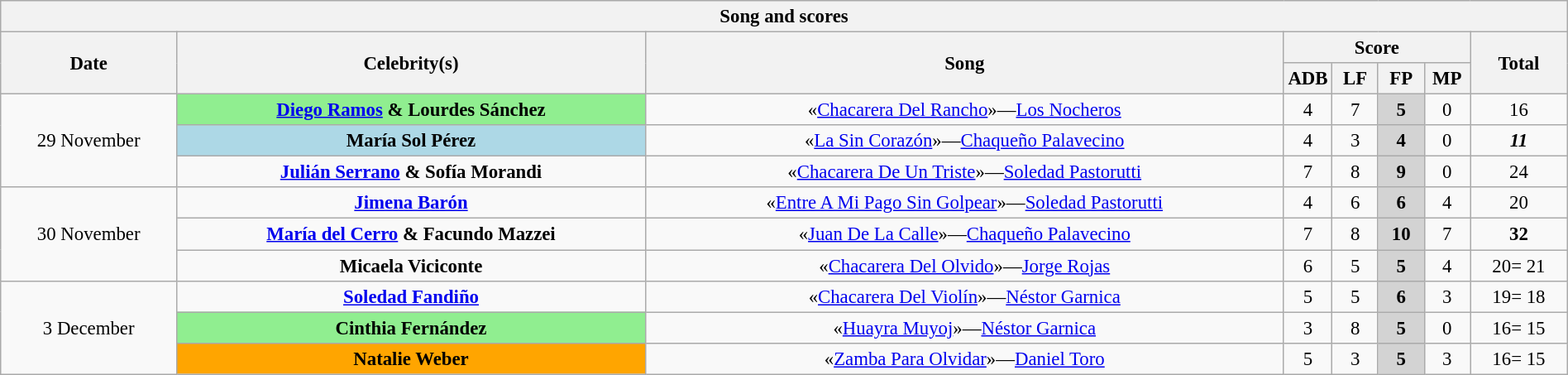<table class="wikitable collapsible collapsed" style="font-size:95%; text-align: center; width: 100%;">
<tr>
<th colspan="11" style="with: 100%;" align=center>Song and scores</th>
</tr>
<tr>
<th rowspan="2">Date</th>
<th rowspan="2">Celebrity(s)</th>
<th rowspan="2">Song</th>
<th colspan="4">Score</th>
<th rowspan="2">Total</th>
</tr>
<tr>
<th width=30>ADB</th>
<th width=30>LF</th>
<th width=30>FP</th>
<th width=30>MP</th>
</tr>
<tr>
<td rowspan="3">29 November</td>
<td bgcolor="lightgreen"><strong><a href='#'>Diego Ramos</a> & Lourdes Sánchez</strong></td>
<td>«<a href='#'>Chacarera Del Rancho</a>»—<a href='#'>Los Nocheros</a></td>
<td>4</td>
<td>7</td>
<td bgcolor="lightgrey"><strong>5</strong></td>
<td>0</td>
<td>16</td>
</tr>
<tr>
<td bgcolor="lightblue"><strong>María Sol Pérez</strong></td>
<td>«<a href='#'>La Sin Corazón</a>»—<a href='#'>Chaqueño Palavecino</a></td>
<td>4</td>
<td>3</td>
<td bgcolor="lightgrey"><strong>4</strong></td>
<td>0</td>
<td><span><strong><em>11</em></strong></span></td>
</tr>
<tr>
<td bgcolor=""><strong><a href='#'>Julián Serrano</a> & Sofía Morandi</strong></td>
<td>«<a href='#'>Chacarera De Un Triste</a>»—<a href='#'>Soledad Pastorutti</a></td>
<td>7</td>
<td>8</td>
<td bgcolor="lightgrey"><strong>9</strong></td>
<td>0</td>
<td>24</td>
</tr>
<tr>
<td rowspan="3">30 November</td>
<td bgcolor=""><strong><a href='#'>Jimena Barón</a></strong></td>
<td>«<a href='#'>Entre A Mi Pago Sin Golpear</a>»—<a href='#'>Soledad Pastorutti</a></td>
<td>4</td>
<td>6</td>
<td bgcolor="lightgrey"><strong>6</strong></td>
<td>4</td>
<td>20</td>
</tr>
<tr>
<td bgcolor=""><strong><a href='#'>María del Cerro</a> & Facundo Mazzei</strong></td>
<td>«<a href='#'>Juan De La Calle</a>»—<a href='#'>Chaqueño Palavecino</a></td>
<td>7</td>
<td>8</td>
<td bgcolor="lightgrey"><strong>10</strong></td>
<td>7</td>
<td><span><strong>32</strong></span></td>
</tr>
<tr>
<td bgcolor=""><strong>Micaela Viciconte</strong></td>
<td>«<a href='#'>Chacarera Del Olvido</a>»—<a href='#'>Jorge Rojas</a></td>
<td>6</td>
<td>5</td>
<td bgcolor="lightgrey"><strong>5</strong></td>
<td>4</td>
<td>20= 21</td>
</tr>
<tr>
<td rowspan="3">3 December</td>
<td bgcolor=""><strong><a href='#'>Soledad Fandiño</a></strong></td>
<td>«<a href='#'>Chacarera Del Violín</a>»—<a href='#'>Néstor Garnica</a></td>
<td>5</td>
<td>5</td>
<td bgcolor="lightgrey"><strong>6</strong></td>
<td>3</td>
<td>19= 18</td>
</tr>
<tr>
<td bgcolor="lightgreen"><strong>Cinthia Fernández</strong></td>
<td>«<a href='#'>Huayra Muyoj</a>»—<a href='#'>Néstor Garnica</a></td>
<td>3</td>
<td>8</td>
<td bgcolor="lightgrey"><strong>5</strong></td>
<td>0</td>
<td>16= 15</td>
</tr>
<tr>
<td bgcolor="orange"><strong>Natalie Weber</strong></td>
<td>«<a href='#'>Zamba Para Olvidar</a>»—<a href='#'>Daniel Toro</a></td>
<td>5</td>
<td>3</td>
<td bgcolor="lightgrey"><strong>5</strong></td>
<td>3</td>
<td>16= 15</td>
</tr>
</table>
